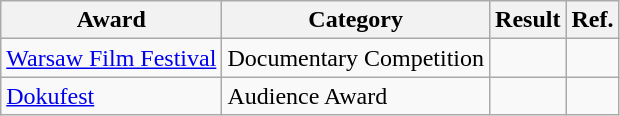<table class="wikitable">
<tr>
<th>Award</th>
<th>Category</th>
<th>Result</th>
<th>Ref.</th>
</tr>
<tr>
<td><a href='#'>Warsaw Film Festival</a></td>
<td>Documentary Competition</td>
<td></td>
<td></td>
</tr>
<tr>
<td><a href='#'>Dokufest</a></td>
<td>Audience Award</td>
<td></td>
<td></td>
</tr>
</table>
